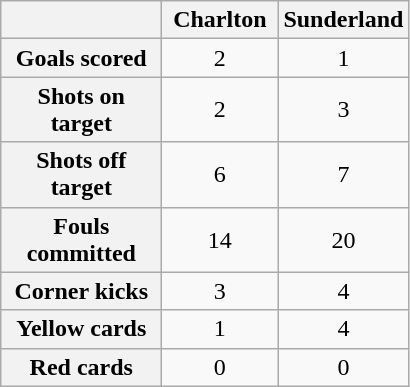<table class="wikitable plainrowheaders" style="text-align: center">
<tr>
<th scope="col" width=100></th>
<th scope="col" width=70>Charlton</th>
<th scope="col" width=70>Sunderland</th>
</tr>
<tr>
<th scope="row">Goals scored</th>
<td>2</td>
<td>1</td>
</tr>
<tr>
<th scope="row">Shots on target</th>
<td>2</td>
<td>3</td>
</tr>
<tr>
<th scope="row">Shots off target</th>
<td>6</td>
<td>7</td>
</tr>
<tr>
<th scope="row">Fouls committed</th>
<td>14</td>
<td>20</td>
</tr>
<tr>
<th scope="row">Corner kicks</th>
<td>3</td>
<td>4</td>
</tr>
<tr>
<th scope="row">Yellow cards</th>
<td>1</td>
<td>4</td>
</tr>
<tr>
<th scope="row">Red cards</th>
<td>0</td>
<td>0</td>
</tr>
</table>
